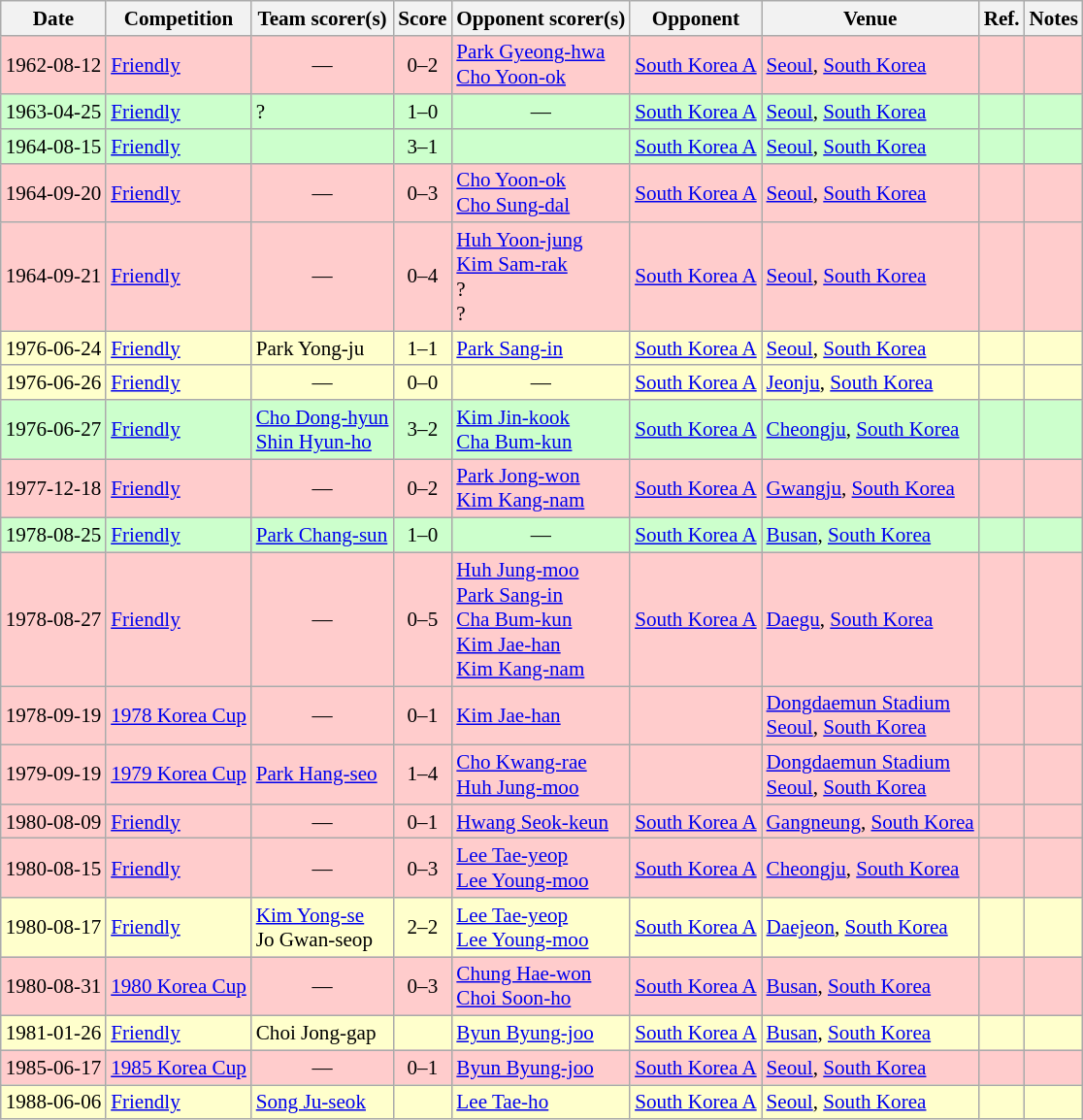<table class="wikitable" style="font-size:88%;">
<tr>
<th>Date</th>
<th>Competition</th>
<th>Team scorer(s)</th>
<th>Score</th>
<th>Opponent scorer(s)</th>
<th>Opponent</th>
<th>Venue</th>
<th>Ref.</th>
<th>Notes</th>
</tr>
<tr bgcolor="#ffcccc">
<td>1962-08-12</td>
<td><a href='#'>Friendly</a></td>
<td align="center">—</td>
<td style="text-align:center;">0–2</td>
<td><a href='#'>Park Gyeong-hwa</a> <br><a href='#'>Cho Yoon-ok</a> </td>
<td> <a href='#'>South Korea A</a></td>
<td><a href='#'>Seoul</a>, <a href='#'>South Korea</a></td>
<td></td>
<td></td>
</tr>
<tr bgcolor="#ccffcc">
<td>1963-04-25</td>
<td><a href='#'>Friendly</a></td>
<td>? </td>
<td style="text-align:center;">1–0</td>
<td align="center">—</td>
<td> <a href='#'>South Korea A</a></td>
<td><a href='#'>Seoul</a>, <a href='#'>South Korea</a></td>
<td></td>
<td></td>
</tr>
<tr bgcolor="#ccffcc">
<td>1964-08-15</td>
<td><a href='#'>Friendly</a></td>
<td></td>
<td style="text-align:center;">3–1</td>
<td></td>
<td> <a href='#'>South Korea A</a></td>
<td><a href='#'>Seoul</a>, <a href='#'>South Korea</a></td>
<td></td>
<td></td>
</tr>
<tr bgcolor="#ffcccc">
<td>1964-09-20</td>
<td><a href='#'>Friendly</a></td>
<td align="center">—</td>
<td style="text-align:center;">0–3</td>
<td><a href='#'>Cho Yoon-ok</a> <br><a href='#'>Cho Sung-dal</a> </td>
<td> <a href='#'>South Korea A</a></td>
<td><a href='#'>Seoul</a>, <a href='#'>South Korea</a></td>
<td></td>
<td></td>
</tr>
<tr bgcolor="#ffcccc">
<td>1964-09-21</td>
<td><a href='#'>Friendly</a></td>
<td align="center">—</td>
<td style="text-align:center;">0–4</td>
<td><a href='#'>Huh Yoon-jung</a> <br><a href='#'>Kim Sam-rak</a> <br>? <br>? </td>
<td> <a href='#'>South Korea A</a></td>
<td><a href='#'>Seoul</a>, <a href='#'>South Korea</a></td>
<td></td>
<td></td>
</tr>
<tr bgcolor="#ffffcc">
<td>1976-06-24</td>
<td><a href='#'>Friendly</a></td>
<td>Park Yong-ju </td>
<td style="text-align:center;">1–1</td>
<td><a href='#'>Park Sang-in</a> </td>
<td> <a href='#'>South Korea A</a></td>
<td><a href='#'>Seoul</a>, <a href='#'>South Korea</a></td>
<td></td>
<td></td>
</tr>
<tr bgcolor="#ffffcc">
<td>1976-06-26</td>
<td><a href='#'>Friendly</a></td>
<td align="center">—</td>
<td style="text-align:center;">0–0</td>
<td align="center">—</td>
<td> <a href='#'>South Korea A</a></td>
<td><a href='#'>Jeonju</a>, <a href='#'>South Korea</a></td>
<td></td>
<td></td>
</tr>
<tr bgcolor="#ccffcc">
<td>1976-06-27</td>
<td><a href='#'>Friendly</a></td>
<td><a href='#'>Cho Dong-hyun</a> <br><a href='#'>Shin Hyun-ho</a> </td>
<td style="text-align:center;">3–2</td>
<td><a href='#'>Kim Jin-kook</a> <br><a href='#'>Cha Bum-kun</a> </td>
<td> <a href='#'>South Korea A</a></td>
<td><a href='#'>Cheongju</a>, <a href='#'>South Korea</a></td>
<td></td>
<td></td>
</tr>
<tr bgcolor="#ffcccc">
<td>1977-12-18</td>
<td><a href='#'>Friendly</a></td>
<td align="center">—</td>
<td style="text-align:center;">0–2</td>
<td><a href='#'>Park Jong-won</a> <br><a href='#'>Kim Kang-nam</a> </td>
<td> <a href='#'>South Korea A</a></td>
<td><a href='#'>Gwangju</a>, <a href='#'>South Korea</a></td>
<td></td>
<td></td>
</tr>
<tr bgcolor="#ccffcc">
<td>1978-08-25</td>
<td><a href='#'>Friendly</a></td>
<td><a href='#'>Park Chang-sun</a> </td>
<td style="text-align:center;">1–0</td>
<td align="center">—</td>
<td> <a href='#'>South Korea A</a></td>
<td><a href='#'>Busan</a>, <a href='#'>South Korea</a></td>
<td></td>
<td></td>
</tr>
<tr bgcolor="#ffcccc">
<td>1978-08-27</td>
<td><a href='#'>Friendly</a></td>
<td align="center">—</td>
<td style="text-align:center;">0–5</td>
<td><a href='#'>Huh Jung-moo</a> <br><a href='#'>Park Sang-in</a> <br><a href='#'>Cha Bum-kun</a> <br><a href='#'>Kim Jae-han</a> <br><a href='#'>Kim Kang-nam</a> </td>
<td> <a href='#'>South Korea A</a></td>
<td><a href='#'>Daegu</a>, <a href='#'>South Korea</a></td>
<td></td>
<td></td>
</tr>
<tr bgcolor="#ffcccc">
<td>1978-09-19</td>
<td><a href='#'>1978 Korea Cup</a></td>
<td align="center">—</td>
<td style="text-align:center;">0–1</td>
<td><a href='#'>Kim Jae-han</a> </td>
<td></td>
<td><a href='#'>Dongdaemun Stadium</a><br><a href='#'>Seoul</a>, <a href='#'>South Korea</a></td>
<td></td>
<td></td>
</tr>
<tr bgcolor="#ffcccc">
<td>1979-09-19</td>
<td><a href='#'>1979 Korea Cup</a></td>
<td><a href='#'>Park Hang-seo</a> </td>
<td style="text-align:center;">1–4</td>
<td><a href='#'>Cho Kwang-rae</a> <br><a href='#'>Huh Jung-moo</a> </td>
<td></td>
<td><a href='#'>Dongdaemun Stadium</a><br><a href='#'>Seoul</a>, <a href='#'>South Korea</a></td>
<td></td>
<td></td>
</tr>
<tr bgcolor="#ffcccc">
<td>1980-08-09</td>
<td><a href='#'>Friendly</a></td>
<td align="center">—</td>
<td style="text-align:center;">0–1</td>
<td><a href='#'>Hwang Seok-keun</a> </td>
<td> <a href='#'>South Korea A</a></td>
<td><a href='#'>Gangneung</a>, <a href='#'>South Korea</a></td>
<td></td>
<td></td>
</tr>
<tr bgcolor="#ffcccc">
<td>1980-08-15</td>
<td><a href='#'>Friendly</a></td>
<td align="center">—</td>
<td style="text-align:center;">0–3</td>
<td><a href='#'>Lee Tae-yeop</a> <br><a href='#'>Lee Young-moo</a> </td>
<td> <a href='#'>South Korea A</a></td>
<td><a href='#'>Cheongju</a>, <a href='#'>South Korea</a></td>
<td></td>
<td></td>
</tr>
<tr bgcolor="#ffffcc">
<td>1980-08-17</td>
<td><a href='#'>Friendly</a></td>
<td><a href='#'>Kim Yong-se</a> <br>Jo Gwan-seop </td>
<td style="text-align:center;">2–2</td>
<td><a href='#'>Lee Tae-yeop</a> <br><a href='#'>Lee Young-moo</a> </td>
<td> <a href='#'>South Korea A</a></td>
<td><a href='#'>Daejeon</a>, <a href='#'>South Korea</a></td>
<td></td>
<td></td>
</tr>
<tr bgcolor="#ffcccc">
<td>1980-08-31</td>
<td><a href='#'>1980 Korea Cup</a></td>
<td align="center">—</td>
<td style="text-align:center;">0–3</td>
<td><a href='#'>Chung Hae-won</a> <br><a href='#'>Choi Soon-ho</a> </td>
<td> <a href='#'>South Korea A</a></td>
<td><a href='#'>Busan</a>, <a href='#'>South Korea</a></td>
<td></td>
<td></td>
</tr>
<tr bgcolor="#ffffcc">
<td>1981-01-26</td>
<td><a href='#'>Friendly</a></td>
<td>Choi Jong-gap </td>
<td></td>
<td><a href='#'>Byun Byung-joo</a> </td>
<td> <a href='#'>South Korea A</a></td>
<td><a href='#'>Busan</a>, <a href='#'>South Korea</a></td>
<td></td>
<td></td>
</tr>
<tr bgcolor="#ffcccc">
<td>1985-06-17</td>
<td><a href='#'>1985 Korea Cup</a></td>
<td align="center">—</td>
<td style="text-align:center;">0–1</td>
<td><a href='#'>Byun Byung-joo</a> </td>
<td> <a href='#'>South Korea A</a></td>
<td><a href='#'>Seoul</a>, <a href='#'>South Korea</a></td>
<td></td>
<td></td>
</tr>
<tr bgcolor="#ffffcc">
<td>1988-06-06</td>
<td><a href='#'>Friendly</a></td>
<td><a href='#'>Song Ju-seok</a> </td>
<td></td>
<td><a href='#'>Lee Tae-ho</a> </td>
<td> <a href='#'>South Korea A</a></td>
<td><a href='#'>Seoul</a>, <a href='#'>South Korea</a></td>
<td></td>
<td></td>
</tr>
</table>
